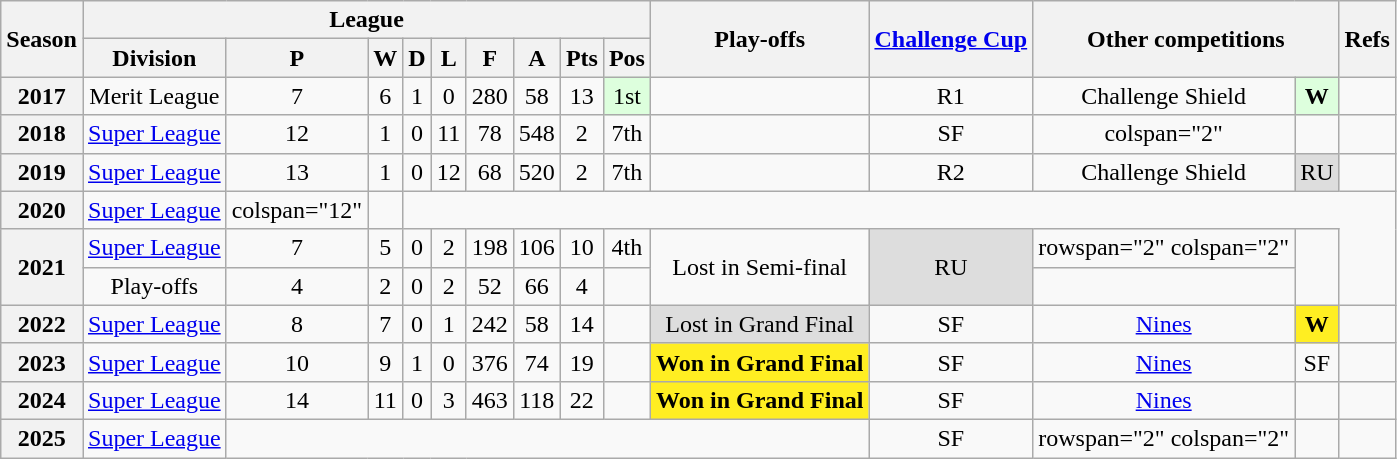<table class="wikitable" style="text-align: center">
<tr>
<th rowspan="2" scope="col">Season</th>
<th colspan="9" scope="col">League</th>
<th rowspan="2" scope="col">Play-offs</th>
<th rowspan="2" scope="col"><a href='#'>Challenge Cup</a></th>
<th colspan="2" rowspan="2" scope="col">Other competitions</th>
<th rowspan="2" scope="col">Refs</th>
</tr>
<tr>
<th scope="col">Division</th>
<th scope="col">P</th>
<th scope="col">W</th>
<th scope="col">D</th>
<th scope="col">L</th>
<th scope="col">F</th>
<th scope="col">A</th>
<th scope="col">Pts</th>
<th scope="col">Pos</th>
</tr>
<tr>
<th scope="row">2017</th>
<td>Merit League</td>
<td>7</td>
<td>6</td>
<td>1</td>
<td>0</td>
<td>280</td>
<td>58</td>
<td>13</td>
<td style="background:#ddffdd;">1st</td>
<td></td>
<td>R1</td>
<td>Challenge Shield</td>
<td style="background:#ddffdd;"><strong>W</strong></td>
<td></td>
</tr>
<tr>
<th scope="row">2018</th>
<td><a href='#'>Super League</a></td>
<td>12</td>
<td>1</td>
<td>0</td>
<td>11</td>
<td>78</td>
<td>548</td>
<td>2</td>
<td>7th</td>
<td></td>
<td>SF</td>
<td>colspan="2" </td>
<td></td>
</tr>
<tr>
<th scope="row">2019</th>
<td><a href='#'>Super League</a></td>
<td>13</td>
<td>1</td>
<td>0</td>
<td>12</td>
<td>68</td>
<td>520</td>
<td>2</td>
<td>7th</td>
<td></td>
<td>R2</td>
<td>Challenge Shield</td>
<td style="background-color:#DDD">RU</td>
<td></td>
</tr>
<tr>
<th scope="row">2020</th>
<td><a href='#'>Super League</a></td>
<td>colspan="12"</td>
<td></td>
</tr>
<tr>
<th scope="row" rowspan="2">2021</th>
<td><a href='#'>Super League</a></td>
<td>7</td>
<td>5</td>
<td>0</td>
<td>2</td>
<td>198</td>
<td>106</td>
<td>10</td>
<td>4th</td>
<td rowspan="2">Lost in Semi-final</td>
<td style="background-color:#DDD" rowspan="2">RU</td>
<td>rowspan="2" colspan="2" </td>
<td rowspan="2"></td>
</tr>
<tr>
<td>Play-offs</td>
<td>4</td>
<td>2</td>
<td>0</td>
<td>2</td>
<td>52</td>
<td>66</td>
<td>4</td>
<td></td>
</tr>
<tr>
<th scope="row">2022</th>
<td><a href='#'>Super League</a></td>
<td>8</td>
<td>7</td>
<td>0</td>
<td>1</td>
<td>242</td>
<td>58</td>
<td>14</td>
<td></td>
<td style="background-color:#DDD">Lost in Grand Final</td>
<td>SF</td>
<td><a href='#'>Nines</a></td>
<td style="background-color:#FE2"><strong>W</strong></td>
<td></td>
</tr>
<tr>
<th scope="row">2023</th>
<td><a href='#'>Super League</a></td>
<td>10</td>
<td>9</td>
<td>1</td>
<td>0</td>
<td>376</td>
<td>74</td>
<td>19</td>
<td></td>
<td style="background-color:#FE2"><strong>Won in Grand Final</strong></td>
<td>SF</td>
<td><a href='#'>Nines</a></td>
<td>SF</td>
<td></td>
</tr>
<tr>
<th scope="row">2024</th>
<td><a href='#'>Super League</a></td>
<td>14</td>
<td>11</td>
<td>0</td>
<td>3</td>
<td>463</td>
<td>118</td>
<td>22</td>
<td></td>
<td style="background-color:#FE2"><strong>Won in Grand Final</strong></td>
<td>SF</td>
<td><a href='#'>Nines</a></td>
<td></td>
<td></td>
</tr>
<tr>
<th scope="row">2025</th>
<td><a href='#'>Super League</a></td>
<td colspan=9></td>
<td>SF</td>
<td>rowspan="2" colspan="2" </td>
<td></td>
</tr>
</table>
